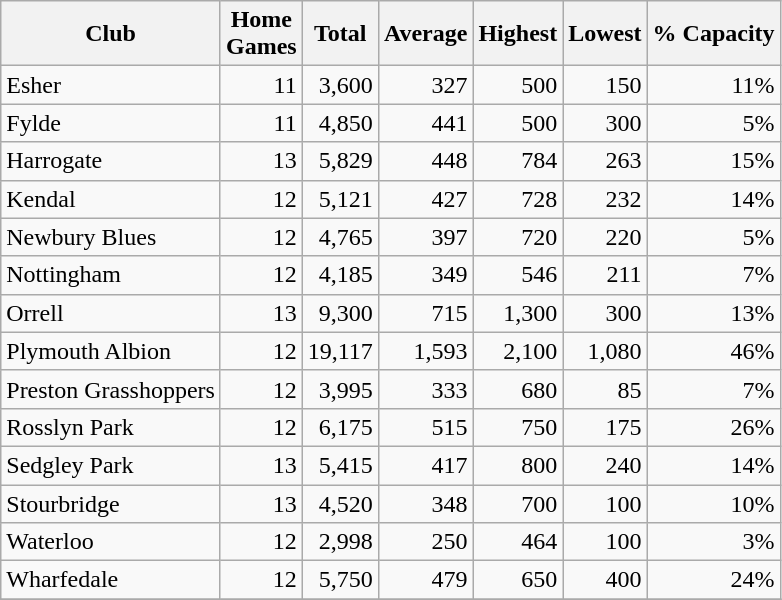<table class="wikitable sortable" style="text-align:right">
<tr>
<th>Club</th>
<th>Home<br>Games</th>
<th>Total</th>
<th>Average</th>
<th>Highest</th>
<th>Lowest</th>
<th>% Capacity</th>
</tr>
<tr>
<td style="text-align:left">Esher</td>
<td>11</td>
<td>3,600</td>
<td>327</td>
<td>500</td>
<td>150</td>
<td>11%</td>
</tr>
<tr>
<td style="text-align:left">Fylde</td>
<td>11</td>
<td>4,850</td>
<td>441</td>
<td>500</td>
<td>300</td>
<td>5%</td>
</tr>
<tr>
<td style="text-align:left">Harrogate</td>
<td>13</td>
<td>5,829</td>
<td>448</td>
<td>784</td>
<td>263</td>
<td>15%</td>
</tr>
<tr>
<td style="text-align:left">Kendal</td>
<td>12</td>
<td>5,121</td>
<td>427</td>
<td>728</td>
<td>232</td>
<td>14%</td>
</tr>
<tr>
<td style="text-align:left">Newbury Blues</td>
<td>12</td>
<td>4,765</td>
<td>397</td>
<td>720</td>
<td>220</td>
<td>5%</td>
</tr>
<tr>
<td style="text-align:left">Nottingham</td>
<td>12</td>
<td>4,185</td>
<td>349</td>
<td>546</td>
<td>211</td>
<td>7%</td>
</tr>
<tr>
<td style="text-align:left">Orrell</td>
<td>13</td>
<td>9,300</td>
<td>715</td>
<td>1,300</td>
<td>300</td>
<td>13%</td>
</tr>
<tr>
<td style="text-align:left">Plymouth Albion</td>
<td>12</td>
<td>19,117</td>
<td>1,593</td>
<td>2,100</td>
<td>1,080</td>
<td>46%</td>
</tr>
<tr>
<td style="text-align:left">Preston Grasshoppers</td>
<td>12</td>
<td>3,995</td>
<td>333</td>
<td>680</td>
<td>85</td>
<td>7%</td>
</tr>
<tr>
<td style="text-align:left">Rosslyn Park</td>
<td>12</td>
<td>6,175</td>
<td>515</td>
<td>750</td>
<td>175</td>
<td>26%</td>
</tr>
<tr>
<td style="text-align:left">Sedgley Park</td>
<td>13</td>
<td>5,415</td>
<td>417</td>
<td>800</td>
<td>240</td>
<td>14%</td>
</tr>
<tr>
<td style="text-align:left">Stourbridge</td>
<td>13</td>
<td>4,520</td>
<td>348</td>
<td>700</td>
<td>100</td>
<td>10%</td>
</tr>
<tr>
<td style="text-align:left">Waterloo</td>
<td>12</td>
<td>2,998</td>
<td>250</td>
<td>464</td>
<td>100</td>
<td>3%</td>
</tr>
<tr>
<td style="text-align:left">Wharfedale</td>
<td>12</td>
<td>5,750</td>
<td>479</td>
<td>650</td>
<td>400</td>
<td>24%</td>
</tr>
<tr>
</tr>
</table>
